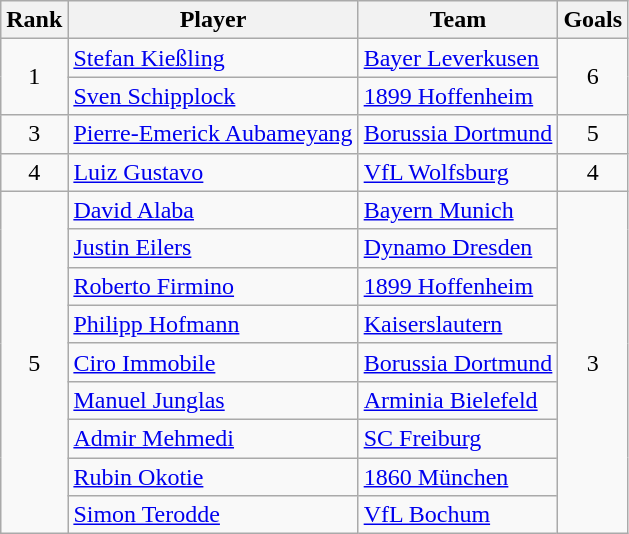<table class="wikitable" style="text-align:center">
<tr>
<th>Rank</th>
<th>Player</th>
<th>Team</th>
<th>Goals</th>
</tr>
<tr>
<td rowspan="2">1</td>
<td align="left"> <a href='#'>Stefan Kießling</a></td>
<td align="left"><a href='#'>Bayer Leverkusen</a></td>
<td rowspan="2">6</td>
</tr>
<tr>
<td align="left"> <a href='#'>Sven Schipplock</a></td>
<td align="left"><a href='#'>1899 Hoffenheim</a></td>
</tr>
<tr>
<td rowspan="1">3</td>
<td align="left"> <a href='#'>Pierre-Emerick Aubameyang</a></td>
<td align="left"><a href='#'>Borussia Dortmund</a></td>
<td rowspan="1">5</td>
</tr>
<tr>
<td rowspan="1">4</td>
<td align="left"> <a href='#'>Luiz Gustavo</a></td>
<td align="left"><a href='#'>VfL Wolfsburg</a></td>
<td rowspan="1">4</td>
</tr>
<tr>
<td rowspan="9">5</td>
<td align="left"> <a href='#'>David Alaba</a></td>
<td align="left"><a href='#'>Bayern Munich</a></td>
<td rowspan="9">3</td>
</tr>
<tr>
<td align="left"> <a href='#'>Justin Eilers</a></td>
<td align="left"><a href='#'>Dynamo Dresden</a></td>
</tr>
<tr>
<td align="left"> <a href='#'>Roberto Firmino</a></td>
<td align="left"><a href='#'>1899 Hoffenheim</a></td>
</tr>
<tr>
<td align="left"> <a href='#'>Philipp Hofmann</a></td>
<td align="left"><a href='#'>Kaiserslautern</a></td>
</tr>
<tr>
<td align="left"> <a href='#'>Ciro Immobile</a></td>
<td align="left"><a href='#'>Borussia Dortmund</a></td>
</tr>
<tr>
<td align="left"> <a href='#'>Manuel Junglas</a></td>
<td align="left"><a href='#'>Arminia Bielefeld</a></td>
</tr>
<tr>
<td align="left"> <a href='#'>Admir Mehmedi</a></td>
<td align="left"><a href='#'>SC Freiburg</a></td>
</tr>
<tr>
<td align="left"> <a href='#'>Rubin Okotie</a></td>
<td align="left"><a href='#'>1860 München</a></td>
</tr>
<tr>
<td align="left"> <a href='#'>Simon Terodde</a></td>
<td align="left"><a href='#'>VfL Bochum</a></td>
</tr>
</table>
